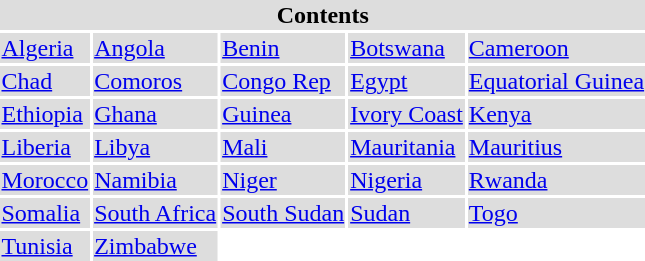<table>
<tr>
<th style="background:#dddddd;" align=center colspan=5>Contents</th>
</tr>
<tr>
<td style="background:#dddddd;"><a href='#'>Algeria</a></td>
<td style="background:#dddddd;"><a href='#'>Angola</a></td>
<td style="background:#dddddd;"><a href='#'>Benin</a></td>
<td style="background:#dddddd;"><a href='#'>Botswana</a></td>
<td style="background:#dddddd;"><a href='#'>Cameroon</a></td>
</tr>
<tr>
<td style="background:#dddddd;"><a href='#'>Chad</a></td>
<td style="background:#dddddd;"><a href='#'>Comoros</a></td>
<td style="background:#dddddd;"><a href='#'>Congo Rep</a></td>
<td style="background:#dddddd;"><a href='#'>Egypt</a></td>
<td style="background:#dddddd;"><a href='#'>Equatorial Guinea</a></td>
</tr>
<tr>
<td style="background:#dddddd;"><a href='#'>Ethiopia</a></td>
<td style="background:#dddddd;"><a href='#'>Ghana</a></td>
<td style="background:#dddddd;"><a href='#'>Guinea</a></td>
<td style="background:#dddddd;"><a href='#'>Ivory Coast</a></td>
<td style="background:#dddddd;"><a href='#'>Kenya</a></td>
</tr>
<tr>
<td style="background:#dddddd;"><a href='#'>Liberia</a></td>
<td style="background:#dddddd;"><a href='#'>Libya</a></td>
<td style="background:#dddddd;"><a href='#'>Mali</a></td>
<td style="background:#dddddd;"><a href='#'>Mauritania</a></td>
<td style="background:#dddddd;"><a href='#'>Mauritius</a></td>
</tr>
<tr>
<td style="background:#dddddd;"><a href='#'>Morocco</a></td>
<td style="background:#dddddd;"><a href='#'>Namibia</a></td>
<td style="background:#dddddd;"><a href='#'>Niger</a></td>
<td style="background:#dddddd;"><a href='#'>Nigeria</a></td>
<td style="background:#dddddd;"><a href='#'>Rwanda</a></td>
</tr>
<tr>
<td style="background:#dddddd;"><a href='#'>Somalia</a></td>
<td style="background:#dddddd;"><a href='#'>South Africa</a></td>
<td style="background:#dddddd;"><a href='#'>South Sudan</a></td>
<td style="background:#dddddd;"><a href='#'>Sudan</a></td>
<td style="background:#dddddd;"><a href='#'>Togo</a></td>
</tr>
<tr>
<td style="background:#dddddd;"><a href='#'>Tunisia</a></td>
<td style="background:#dddddd;"><a href='#'>Zimbabwe</a></td>
<td colspan="5"; align="center"></td>
</tr>
</table>
